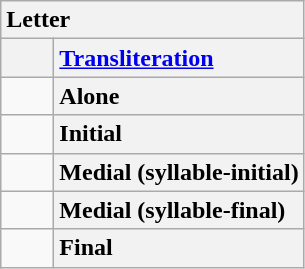<table class="wikitable" style="text-align: center; display: inline-table;">
<tr>
<th colspan="2" style="text-align: left">Letter</th>
</tr>
<tr>
<th style="min-width: 1.75em"></th>
<th style="text-align: left"><a href='#'>Transliteration</a></th>
</tr>
<tr>
<td></td>
<th style="text-align: left">Alone</th>
</tr>
<tr>
<td></td>
<th style="text-align: left">Initial</th>
</tr>
<tr>
<td></td>
<th style="text-align: left">Medial (syllable-initial)</th>
</tr>
<tr>
<td></td>
<th style="text-align: left">Medial (syllable-final)</th>
</tr>
<tr>
<td></td>
<th style="text-align: left">Final</th>
</tr>
</table>
